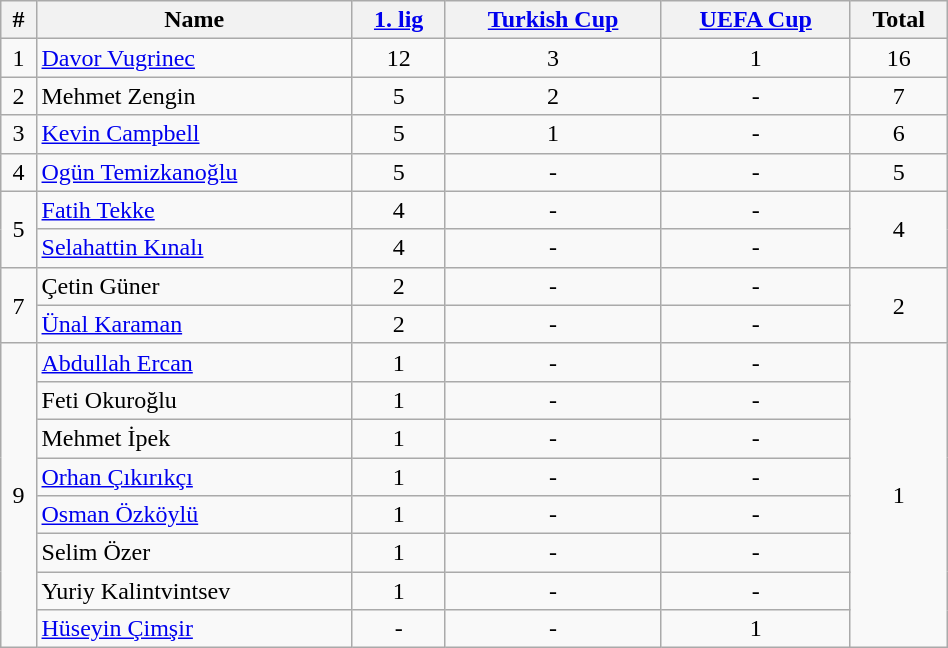<table width=50% class="wikitable" align="center" style="text-align: center;">
<tr>
<th>#</th>
<th>Name</th>
<th><a href='#'>1. lig</a></th>
<th><a href='#'>Turkish Cup</a></th>
<th><a href='#'>UEFA Cup</a></th>
<th>Total</th>
</tr>
<tr>
<td>1</td>
<td align="left"> <a href='#'>Davor Vugrinec</a></td>
<td>12</td>
<td>3</td>
<td>1</td>
<td>16</td>
</tr>
<tr>
<td>2</td>
<td align="left"> Mehmet Zengin</td>
<td>5</td>
<td>2</td>
<td>-</td>
<td>7</td>
</tr>
<tr>
<td>3</td>
<td align="left"> <a href='#'>Kevin Campbell</a></td>
<td>5</td>
<td>1</td>
<td>-</td>
<td>6</td>
</tr>
<tr>
<td>4</td>
<td align="left"> <a href='#'>Ogün Temizkanoğlu</a></td>
<td>5</td>
<td>-</td>
<td>-</td>
<td>5</td>
</tr>
<tr>
<td rowspan="2">5</td>
<td align="left"> <a href='#'>Fatih Tekke</a></td>
<td>4</td>
<td>-</td>
<td>-</td>
<td rowspan="2">4</td>
</tr>
<tr>
<td align="left"> <a href='#'>Selahattin Kınalı</a></td>
<td>4</td>
<td>-</td>
<td>-</td>
</tr>
<tr>
<td rowspan="2">7</td>
<td align="left"> Çetin Güner</td>
<td>2</td>
<td>-</td>
<td>-</td>
<td rowspan="2">2</td>
</tr>
<tr>
<td align="left"> <a href='#'>Ünal Karaman</a></td>
<td>2</td>
<td>-</td>
<td>-</td>
</tr>
<tr>
<td rowspan="8">9</td>
<td align="left"> <a href='#'>Abdullah Ercan</a></td>
<td>1</td>
<td>-</td>
<td>-</td>
<td rowspan="8">1</td>
</tr>
<tr>
<td align="left"> Feti Okuroğlu</td>
<td>1</td>
<td>-</td>
<td>-</td>
</tr>
<tr>
<td align="left"> Mehmet İpek</td>
<td>1</td>
<td>-</td>
<td>-</td>
</tr>
<tr>
<td align="left"> <a href='#'>Orhan Çıkırıkçı</a></td>
<td>1</td>
<td>-</td>
<td>-</td>
</tr>
<tr>
<td align="left"> <a href='#'>Osman Özköylü</a></td>
<td>1</td>
<td>-</td>
<td>-</td>
</tr>
<tr>
<td align="left"> Selim Özer</td>
<td>1</td>
<td>-</td>
<td>-</td>
</tr>
<tr>
<td align="left"> Yuriy Kalintvintsev</td>
<td>1</td>
<td>-</td>
<td>-</td>
</tr>
<tr>
<td align="left"> <a href='#'>Hüseyin Çimşir</a></td>
<td>-</td>
<td>-</td>
<td>1</td>
</tr>
</table>
